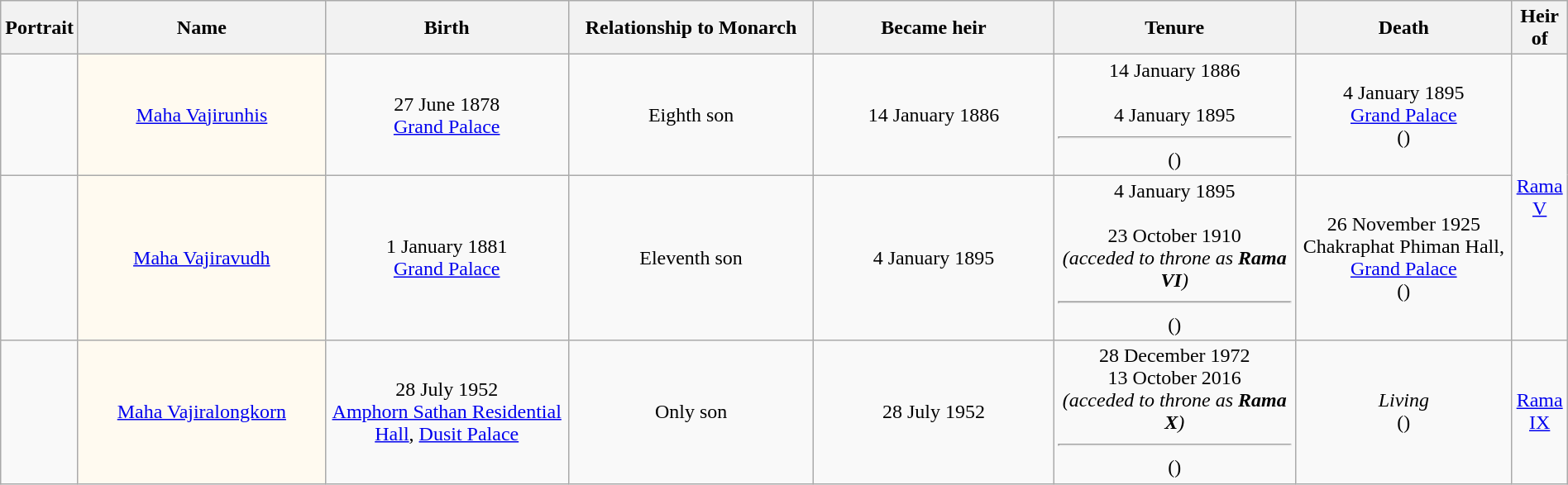<table style="text-align:center; width:100%" class="wikitable">
<tr>
<th width="80">Portrait</th>
<th width=17%>Name</th>
<th width=17%>Birth</th>
<th width=17%>Relationship to Monarch</th>
<th width=17%>Became heir</th>
<th width=17%>Tenure</th>
<th width=17%>Death</th>
<th width=17%>Heir of</th>
</tr>
<tr>
<td></td>
<td style="background:#fffaf0;"><a href='#'>Maha Vajirunhis</a></td>
<td>27 June 1878<br><a href='#'>Grand Palace</a></td>
<td>Eighth son</td>
<td>14 January 1886</td>
<td>14 January 1886<br><br>4 January 1895<br><hr>()</td>
<td>4 January 1895<br><a href='#'>Grand Palace</a><br>()</td>
<td rowspan=2><a href='#'>Rama V</a></td>
</tr>
<tr>
<td></td>
<td style="background:#fffaf0;"><a href='#'>Maha Vajiravudh</a></td>
<td>1 January 1881<br><a href='#'>Grand Palace</a></td>
<td>Eleventh son</td>
<td>4 January 1895</td>
<td>4 January 1895<br><br>23 October 1910<br><em>(acceded to throne as <strong>Rama VI</strong>)</em><hr>()</td>
<td>26 November 1925<br>Chakraphat Phiman Hall, <a href='#'>Grand Palace</a><br>()</td>
</tr>
<tr>
<td></td>
<td style="background:#fffaf0;"><a href='#'>Maha Vajiralongkorn</a></td>
<td>28 July 1952<br><a href='#'>Amphorn Sathan Residential Hall</a>, <a href='#'>Dusit Palace</a></td>
<td>Only son</td>
<td>28 July 1952</td>
<td>28 December 1972<br>13 October 2016<br><em>(acceded to throne as <strong>Rama X</strong>)</em><hr>()</td>
<td><em>Living</em><br>()</td>
<td><a href='#'>Rama IX</a></td>
</tr>
</table>
